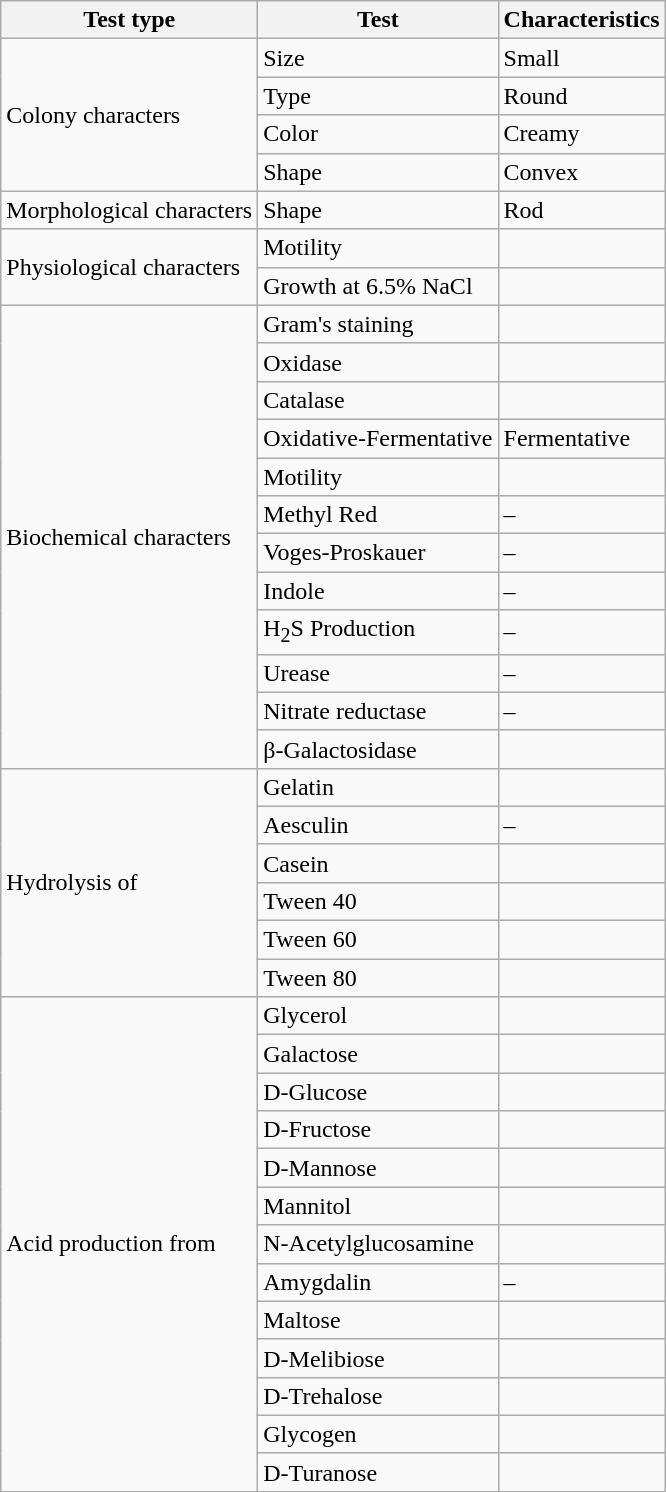<table class="wikitable">
<tr>
<th>Test type</th>
<th>Test</th>
<th>Characteristics</th>
</tr>
<tr>
<td rowspan="4">Colony  characters</td>
<td>Size</td>
<td>Small</td>
</tr>
<tr>
<td>Type</td>
<td>Round</td>
</tr>
<tr>
<td>Color</td>
<td>Creamy</td>
</tr>
<tr>
<td>Shape</td>
<td>Convex</td>
</tr>
<tr>
<td>Morphological  characters</td>
<td>Shape</td>
<td>Rod</td>
</tr>
<tr>
<td rowspan="2">Physiological  characters</td>
<td>Motility</td>
<td></td>
</tr>
<tr>
<td>Growth  at 6.5% NaCl</td>
<td></td>
</tr>
<tr>
<td rowspan="12">Biochemical  characters</td>
<td>Gram's staining</td>
<td></td>
</tr>
<tr>
<td>Oxidase</td>
<td></td>
</tr>
<tr>
<td>Catalase</td>
<td></td>
</tr>
<tr>
<td>Oxidative-Fermentative</td>
<td>Fermentative</td>
</tr>
<tr>
<td>Motility</td>
<td></td>
</tr>
<tr>
<td>Methyl Red</td>
<td>–</td>
</tr>
<tr>
<td>Voges-Proskauer</td>
<td>–</td>
</tr>
<tr>
<td>Indole</td>
<td>–</td>
</tr>
<tr>
<td>H<sub>2</sub>S Production</td>
<td>–</td>
</tr>
<tr>
<td>Urease</td>
<td>–</td>
</tr>
<tr>
<td>Nitrate reductase</td>
<td>–</td>
</tr>
<tr>
<td>β-Galactosidase</td>
<td></td>
</tr>
<tr>
<td rowspan="6">Hydrolysis  of</td>
<td>Gelatin</td>
<td></td>
</tr>
<tr>
<td>Aesculin</td>
<td>–</td>
</tr>
<tr>
<td>Casein</td>
<td></td>
</tr>
<tr>
<td>Tween 40</td>
<td></td>
</tr>
<tr>
<td>Tween 60</td>
<td></td>
</tr>
<tr>
<td>Tween 80</td>
<td></td>
</tr>
<tr>
<td rowspan="13">Acid  production from</td>
<td>Glycerol</td>
<td></td>
</tr>
<tr>
<td>Galactose</td>
<td></td>
</tr>
<tr>
<td>D-Glucose</td>
<td></td>
</tr>
<tr>
<td>D-Fructose</td>
<td></td>
</tr>
<tr>
<td>D-Mannose</td>
<td></td>
</tr>
<tr>
<td>Mannitol</td>
<td></td>
</tr>
<tr>
<td>N-Acetylglucosamine</td>
<td></td>
</tr>
<tr>
<td>Amygdalin</td>
<td>–</td>
</tr>
<tr>
<td>Maltose</td>
<td></td>
</tr>
<tr>
<td>D-Melibiose</td>
<td></td>
</tr>
<tr>
<td>D-Trehalose</td>
<td></td>
</tr>
<tr>
<td>Glycogen</td>
<td></td>
</tr>
<tr>
<td>D-Turanose</td>
<td></td>
</tr>
</table>
